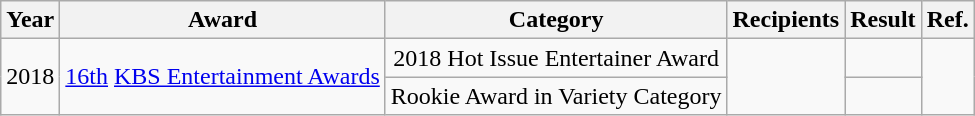<table class=wikitable style=text-align:center>
<tr>
<th>Year</th>
<th>Award</th>
<th>Category</th>
<th>Recipients</th>
<th>Result</th>
<th>Ref.</th>
</tr>
<tr>
<td rowspan=2>2018</td>
<td rowspan=2><a href='#'>16th</a> <a href='#'>KBS Entertainment Awards</a></td>
<td>2018 Hot Issue Entertainer Award</td>
<td rowspan=2></td>
<td></td>
<td rowspan=2></td>
</tr>
<tr>
<td>Rookie Award in Variety Category</td>
<td></td>
</tr>
</table>
